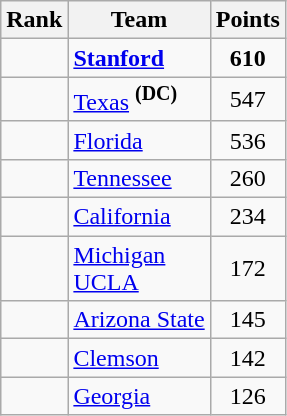<table class="wikitable sortable" style="text-align:center">
<tr>
<th>Rank</th>
<th>Team</th>
<th>Points</th>
</tr>
<tr>
<td></td>
<td align=left><strong><a href='#'>Stanford</a></strong></td>
<td><strong>610</strong></td>
</tr>
<tr>
<td></td>
<td align=left><a href='#'>Texas</a> <strong><sup>(DC)</sup></strong></td>
<td>547</td>
</tr>
<tr>
<td></td>
<td align=left><a href='#'>Florida</a></td>
<td>536</td>
</tr>
<tr>
<td></td>
<td align=left><a href='#'>Tennessee</a></td>
<td>260</td>
</tr>
<tr>
<td></td>
<td align=left><a href='#'>California</a></td>
<td>234</td>
</tr>
<tr>
<td></td>
<td align=left><a href='#'>Michigan</a><br><a href='#'>UCLA</a></td>
<td>172</td>
</tr>
<tr>
<td></td>
<td align=left><a href='#'>Arizona State</a></td>
<td>145</td>
</tr>
<tr>
<td></td>
<td align=left><a href='#'>Clemson</a></td>
<td>142</td>
</tr>
<tr>
<td></td>
<td align=left><a href='#'>Georgia</a></td>
<td>126</td>
</tr>
</table>
